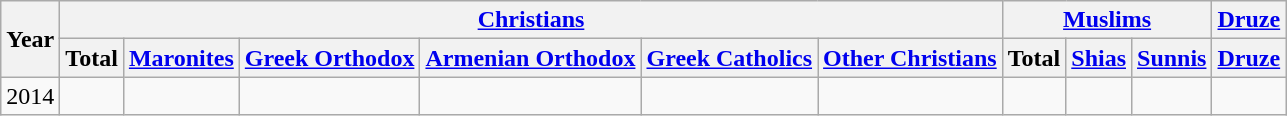<table class="wikitable">
<tr>
<th rowspan="2">Year</th>
<th colspan="6"><a href='#'>Christians</a></th>
<th colspan="3"><a href='#'>Muslims</a></th>
<th colspan="1"><a href='#'>Druze</a></th>
</tr>
<tr>
<th>Total</th>
<th><a href='#'>Maronites</a></th>
<th><a href='#'>Greek Orthodox</a></th>
<th><a href='#'>Armenian Orthodox</a></th>
<th><a href='#'>Greek Catholics</a></th>
<th><a href='#'>Other Christians</a></th>
<th>Total</th>
<th><a href='#'>Shias</a></th>
<th><a href='#'>Sunnis</a></th>
<th><a href='#'>Druze</a></th>
</tr>
<tr>
<td>2014</td>
<td></td>
<td></td>
<td></td>
<td></td>
<td></td>
<td></td>
<td></td>
<td></td>
<td></td>
<td></td>
</tr>
</table>
